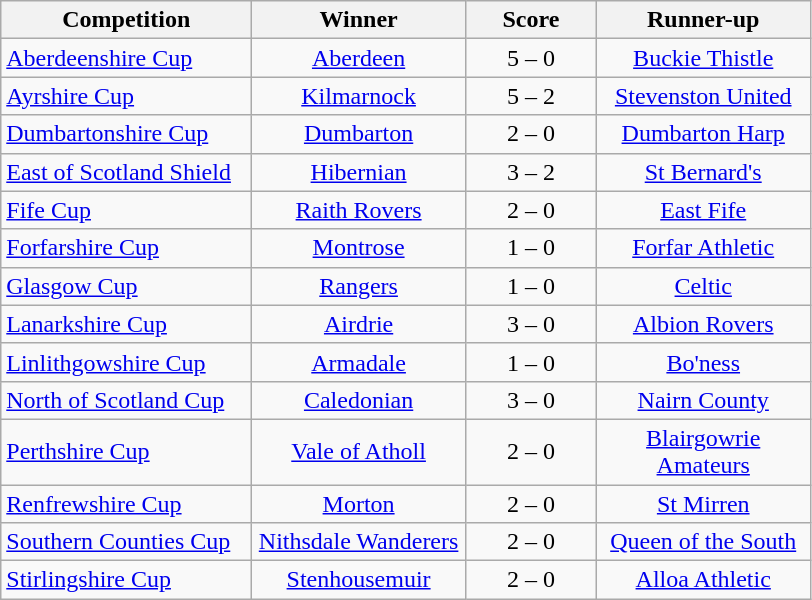<table class="wikitable" style="text-align: center;">
<tr>
<th width=160>Competition</th>
<th width=135>Winner</th>
<th width=80>Score</th>
<th width=135>Runner-up</th>
</tr>
<tr>
<td align=left><a href='#'>Aberdeenshire Cup</a></td>
<td><a href='#'>Aberdeen</a></td>
<td>5 – 0</td>
<td><a href='#'>Buckie Thistle</a></td>
</tr>
<tr>
<td align=left><a href='#'>Ayrshire Cup</a></td>
<td><a href='#'>Kilmarnock</a></td>
<td>5 – 2</td>
<td><a href='#'>Stevenston United</a></td>
</tr>
<tr>
<td align=left><a href='#'>Dumbartonshire Cup</a></td>
<td><a href='#'>Dumbarton</a></td>
<td>2 – 0</td>
<td><a href='#'>Dumbarton Harp</a></td>
</tr>
<tr>
<td align=left><a href='#'>East of Scotland Shield</a></td>
<td><a href='#'>Hibernian</a></td>
<td>3 – 2</td>
<td><a href='#'>St Bernard's</a></td>
</tr>
<tr>
<td align=left><a href='#'>Fife Cup</a></td>
<td><a href='#'>Raith Rovers</a></td>
<td>2 – 0</td>
<td><a href='#'>East Fife</a></td>
</tr>
<tr>
<td align=left><a href='#'>Forfarshire Cup</a></td>
<td><a href='#'>Montrose</a></td>
<td>1 – 0</td>
<td><a href='#'>Forfar Athletic</a></td>
</tr>
<tr>
<td align=left><a href='#'>Glasgow Cup</a></td>
<td><a href='#'>Rangers</a></td>
<td>1 – 0</td>
<td><a href='#'>Celtic</a></td>
</tr>
<tr>
<td align=left><a href='#'>Lanarkshire Cup</a></td>
<td><a href='#'>Airdrie</a></td>
<td>3 – 0</td>
<td><a href='#'>Albion Rovers</a></td>
</tr>
<tr>
<td align=left><a href='#'>Linlithgowshire Cup</a></td>
<td><a href='#'>Armadale</a></td>
<td>1 – 0</td>
<td><a href='#'>Bo'ness</a></td>
</tr>
<tr>
<td align=left><a href='#'>North of Scotland Cup</a></td>
<td><a href='#'>Caledonian</a></td>
<td>3 – 0</td>
<td><a href='#'>Nairn County</a></td>
</tr>
<tr>
<td align=left><a href='#'>Perthshire Cup</a></td>
<td><a href='#'>Vale of Atholl</a></td>
<td>2 – 0</td>
<td><a href='#'>Blairgowrie Amateurs</a></td>
</tr>
<tr>
<td align=left><a href='#'>Renfrewshire Cup</a></td>
<td><a href='#'>Morton</a></td>
<td>2 – 0</td>
<td><a href='#'>St Mirren</a></td>
</tr>
<tr>
<td align=left><a href='#'>Southern Counties Cup</a></td>
<td><a href='#'>Nithsdale Wanderers</a></td>
<td>2 – 0</td>
<td><a href='#'>Queen of the South</a></td>
</tr>
<tr>
<td align=left><a href='#'>Stirlingshire Cup</a></td>
<td><a href='#'>Stenhousemuir</a></td>
<td>2 – 0</td>
<td><a href='#'>Alloa Athletic</a></td>
</tr>
</table>
